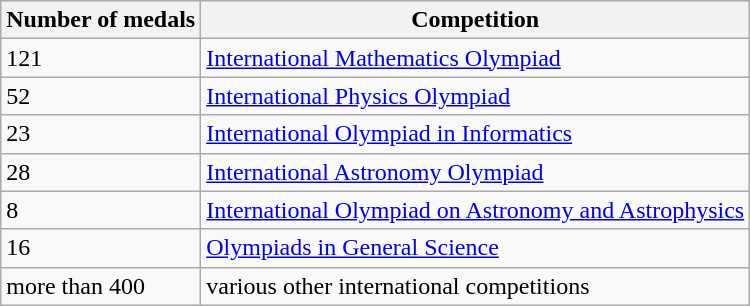<table class="wikitable">
<tr>
<th>Number of medals</th>
<th>Competition</th>
</tr>
<tr>
<td>121</td>
<td><a href='#'>International Mathematics Olympiad</a></td>
</tr>
<tr>
<td>52</td>
<td><a href='#'>International Physics Olympiad</a></td>
</tr>
<tr>
<td>23</td>
<td><a href='#'>International Olympiad in Informatics</a></td>
</tr>
<tr>
<td>28</td>
<td><a href='#'>International Astronomy Olympiad</a></td>
</tr>
<tr>
<td>8</td>
<td><a href='#'>International Olympiad on Astronomy and Astrophysics</a></td>
</tr>
<tr>
<td>16</td>
<td><a href='#'>Olympiads in General Science</a></td>
</tr>
<tr>
<td>more than 400</td>
<td>various other international competitions</td>
</tr>
</table>
